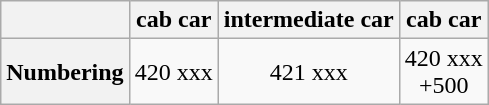<table class="wikitable">
<tr>
<th></th>
<th>cab car</th>
<th>intermediate car</th>
<th>cab car</th>
</tr>
<tr>
<th>Numbering</th>
<td style="text-align: center;">420 xxx</td>
<td style="text-align: center;">421 xxx</td>
<td style="text-align: center;">420 xxx<br>+500</td>
</tr>
</table>
